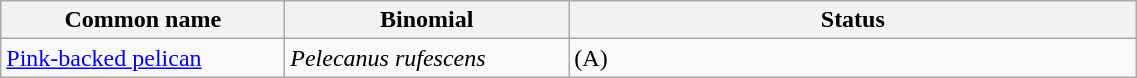<table width=60% class="wikitable">
<tr>
<th width=15%>Common name</th>
<th width=15%>Binomial</th>
<th width=30%>Status</th>
</tr>
<tr>
<td><a href='#'>Pink-backed pelican</a></td>
<td><em>Pelecanus rufescens</em></td>
<td>(A)</td>
</tr>
</table>
